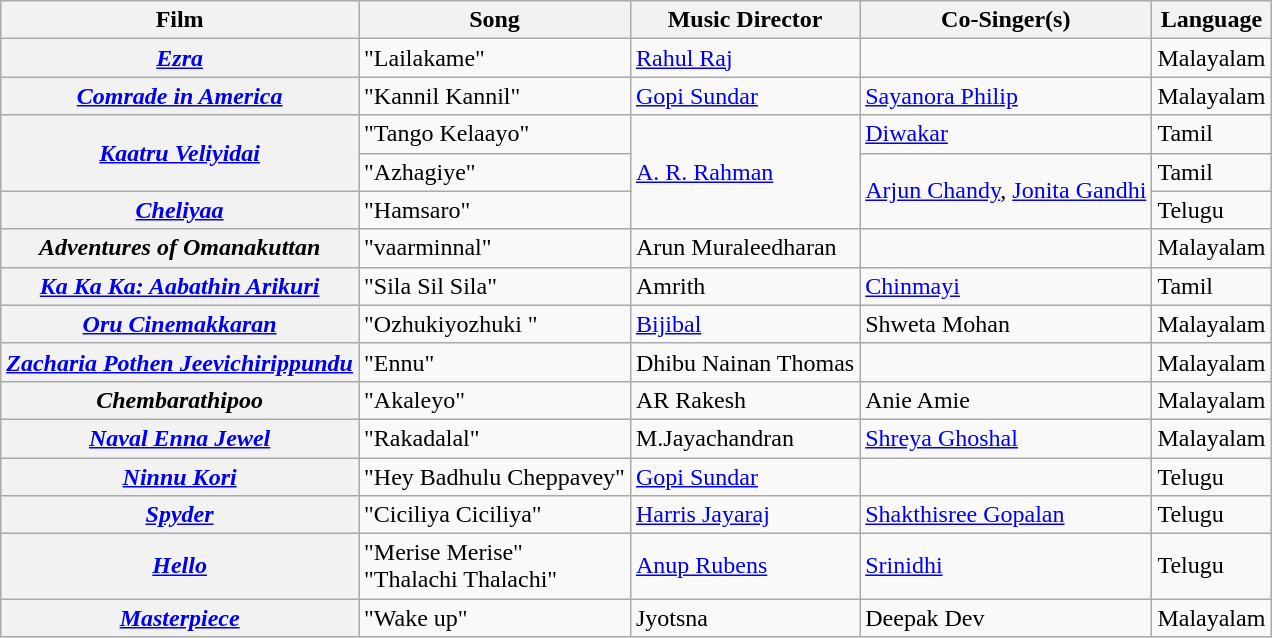<table class="wikitable sortable">
<tr>
<th>Film</th>
<th>Song</th>
<th>Music Director</th>
<th>Co-Singer(s)</th>
<th>Language</th>
</tr>
<tr>
<th><a href='#'><em>Ezra</em></a></th>
<td>"Lailakame"</td>
<td><a href='#'>Rahul Raj</a></td>
<td></td>
<td>Malayalam</td>
</tr>
<tr>
<th><em><a href='#'>Comrade in America</a></em></th>
<td>"Kannil Kannil"</td>
<td><a href='#'>Gopi Sundar</a></td>
<td><a href='#'>Sayanora Philip</a></td>
<td>Malayalam</td>
</tr>
<tr>
<th rowspan="2"><em><a href='#'>Kaatru Veliyidai</a></em></th>
<td>"Tango Kelaayo"</td>
<td rowspan="3"><a href='#'>A. R. Rahman</a></td>
<td><a href='#'>Diwakar</a></td>
<td>Tamil</td>
</tr>
<tr>
<td>"Azhagiye"</td>
<td rowspan="2"><a href='#'>Arjun Chandy</a>, <a href='#'>Jonita Gandhi</a></td>
<td>Tamil</td>
</tr>
<tr>
<th><em><a href='#'>Cheliyaa</a></em></th>
<td>"Hamsaro"</td>
<td>Telugu</td>
</tr>
<tr>
<th><em>Adventures of Omanakuttan</em></th>
<td>"vaarminnal"</td>
<td>Arun Muraleedharan</td>
<td></td>
<td>Malayalam</td>
</tr>
<tr>
<th><em><a href='#'>Ka Ka Ka: Aabathin Arikuri</a></em></th>
<td>"Sila Sil Sila"</td>
<td>Amrith</td>
<td><a href='#'>Chinmayi</a></td>
<td>Tamil</td>
</tr>
<tr>
<th><em><a href='#'>Oru Cinemakkaran</a></em></th>
<td>"Ozhukiyozhuki "</td>
<td><a href='#'>Bijibal</a></td>
<td>Shweta Mohan</td>
<td>Malayalam</td>
</tr>
<tr>
<th><em><a href='#'>Zacharia Pothen Jeevichirippundu</a></em></th>
<td>"Ennu"</td>
<td>Dhibu Nainan Thomas</td>
<td></td>
<td>Malayalam</td>
</tr>
<tr>
<th><em>Chembarathipoo</em></th>
<td>"Akaleyo"</td>
<td>AR Rakesh</td>
<td>Anie Amie</td>
<td>Malayalam</td>
</tr>
<tr>
<th><em><a href='#'>Naval Enna Jewel</a></em></th>
<td>"Rakadalal"</td>
<td>M.Jayachandran</td>
<td><a href='#'>Shreya Ghoshal</a></td>
<td>Malayalam</td>
</tr>
<tr>
<th><em><a href='#'>Ninnu Kori</a></em></th>
<td>"Hey Badhulu Cheppavey"</td>
<td><a href='#'>Gopi Sundar</a></td>
<td></td>
<td>Telugu</td>
</tr>
<tr>
<th><a href='#'><em>Spyder</em></a></th>
<td>"Ciciliya Ciciliya"</td>
<td><a href='#'>Harris Jayaraj</a></td>
<td><a href='#'>Shakthisree Gopalan</a></td>
<td>Telugu</td>
</tr>
<tr>
<th><a href='#'><em>Hello</em></a></th>
<td>"Merise Merise"<br>"Thalachi Thalachi"</td>
<td><a href='#'>Anup Rubens</a></td>
<td><a href='#'>Srinidhi</a></td>
<td>Telugu</td>
</tr>
<tr>
<th><em><a href='#'>Masterpiece</a></em></th>
<td>"Wake up"</td>
<td>Jyotsna</td>
<td>Deepak Dev</td>
<td>Malayalam</td>
</tr>
</table>
